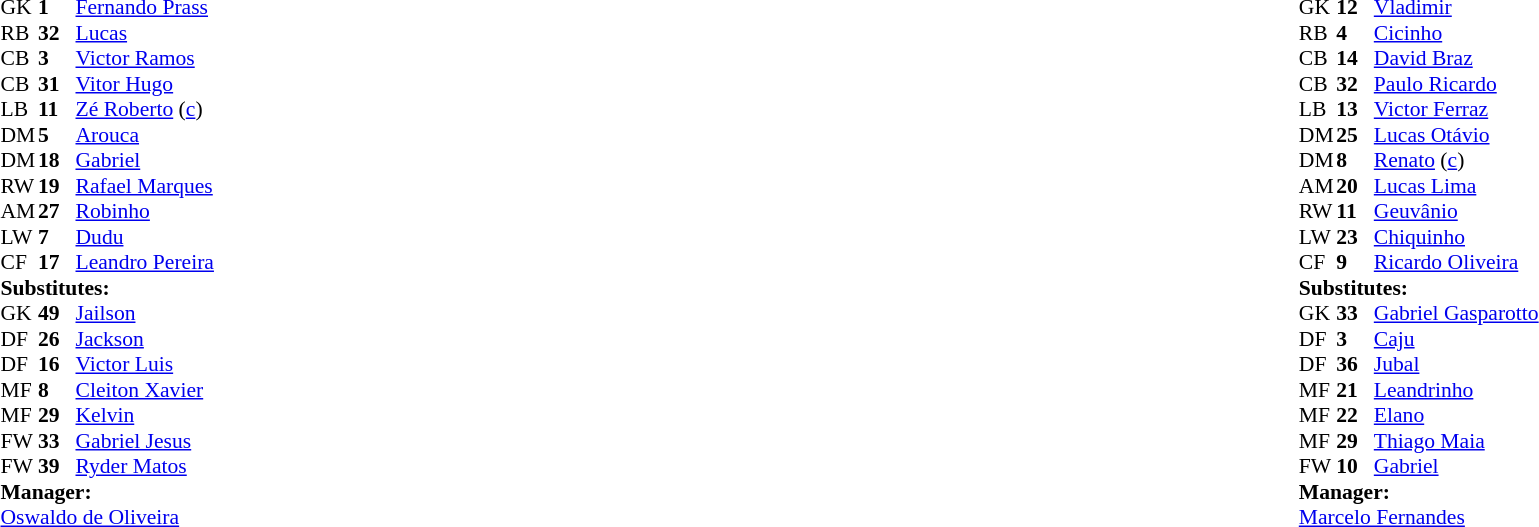<table width="100%">
<tr>
<td valign="top" width="50%"><br><table style="font-size: 90%" cellspacing="0" cellpadding="0">
<tr>
<td colspan="4"></td>
</tr>
<tr>
<th width=25></th>
<th width=25></th>
</tr>
<tr>
<td>GK</td>
<td><strong>1</strong></td>
<td> <a href='#'>Fernando Prass</a></td>
</tr>
<tr>
<td>RB</td>
<td><strong>32</strong></td>
<td> <a href='#'>Lucas</a></td>
</tr>
<tr>
<td>CB</td>
<td><strong>3</strong></td>
<td> <a href='#'>Victor Ramos</a></td>
<td></td>
</tr>
<tr>
<td>CB</td>
<td><strong>31</strong></td>
<td> <a href='#'>Vitor Hugo</a></td>
<td></td>
</tr>
<tr>
<td>LB</td>
<td><strong>11</strong></td>
<td> <a href='#'>Zé Roberto</a> (<a href='#'>c</a>)</td>
</tr>
<tr>
<td>DM</td>
<td><strong>5</strong></td>
<td> <a href='#'>Arouca</a></td>
<td></td>
<td></td>
</tr>
<tr>
<td>DM</td>
<td><strong>18</strong></td>
<td> <a href='#'>Gabriel</a></td>
<td></td>
</tr>
<tr>
<td>RW</td>
<td><strong>19</strong></td>
<td> <a href='#'>Rafael Marques</a></td>
</tr>
<tr>
<td>AM</td>
<td><strong>27</strong></td>
<td> <a href='#'>Robinho</a></td>
<td></td>
<td></td>
</tr>
<tr>
<td>LW</td>
<td><strong>7</strong></td>
<td> <a href='#'>Dudu</a></td>
</tr>
<tr>
<td>CF</td>
<td><strong>17</strong></td>
<td> <a href='#'>Leandro Pereira</a></td>
<td></td>
<td></td>
</tr>
<tr>
<td colspan=3><strong>Substitutes:</strong></td>
</tr>
<tr>
<td>GK</td>
<td><strong>49</strong></td>
<td> <a href='#'>Jailson</a></td>
</tr>
<tr>
<td>DF</td>
<td><strong>26</strong></td>
<td> <a href='#'>Jackson</a></td>
</tr>
<tr>
<td>DF</td>
<td><strong>16</strong></td>
<td> <a href='#'>Victor Luis</a></td>
</tr>
<tr>
<td>MF</td>
<td><strong>8</strong></td>
<td> <a href='#'>Cleiton Xavier</a></td>
<td></td>
<td></td>
</tr>
<tr>
<td>MF</td>
<td><strong>29</strong></td>
<td> <a href='#'>Kelvin</a></td>
<td></td>
<td></td>
</tr>
<tr>
<td>FW</td>
<td><strong>33</strong></td>
<td> <a href='#'>Gabriel Jesus</a></td>
<td></td>
<td></td>
</tr>
<tr>
<td>FW</td>
<td><strong>39</strong></td>
<td> <a href='#'>Ryder Matos</a></td>
</tr>
<tr>
<td colspan=3><strong>Manager:</strong></td>
</tr>
<tr>
<td colspan=3> <a href='#'>Oswaldo de Oliveira</a></td>
</tr>
</table>
</td>
<td valign="top"></td>
<td valign="top" width="50%"><br><table style="font-size: 90%" cellspacing="0" cellpadding="0" align=center>
<tr>
<td colspan="4"></td>
</tr>
<tr>
<th width=25></th>
<th width=25></th>
</tr>
<tr>
<td>GK</td>
<td><strong>12</strong></td>
<td> <a href='#'>Vladimir</a></td>
</tr>
<tr>
<td>RB</td>
<td><strong>4</strong></td>
<td> <a href='#'>Cicinho</a></td>
</tr>
<tr>
<td>CB</td>
<td><strong>14</strong></td>
<td> <a href='#'>David Braz</a></td>
</tr>
<tr>
<td>CB</td>
<td><strong>32</strong></td>
<td> <a href='#'>Paulo Ricardo</a></td>
<td></td>
</tr>
<tr>
<td>LB</td>
<td><strong>13</strong></td>
<td> <a href='#'>Victor Ferraz</a></td>
<td></td>
<td></td>
</tr>
<tr>
<td>DM</td>
<td><strong>25</strong></td>
<td> <a href='#'>Lucas Otávio</a></td>
</tr>
<tr>
<td>DM</td>
<td><strong>8</strong></td>
<td> <a href='#'>Renato</a> (<a href='#'>c</a>)</td>
</tr>
<tr>
<td>AM</td>
<td><strong>20</strong></td>
<td> <a href='#'>Lucas Lima</a></td>
<td></td>
</tr>
<tr>
<td>RW</td>
<td><strong>11</strong></td>
<td> <a href='#'>Geuvânio</a></td>
<td></td>
<td></td>
</tr>
<tr>
<td>LW</td>
<td><strong>23</strong></td>
<td> <a href='#'>Chiquinho</a></td>
</tr>
<tr>
<td>CF</td>
<td><strong>9</strong></td>
<td> <a href='#'>Ricardo Oliveira</a></td>
<td></td>
<td></td>
</tr>
<tr>
<td colspan=3><strong>Substitutes:</strong></td>
</tr>
<tr>
<td>GK</td>
<td><strong>33</strong></td>
<td> <a href='#'>Gabriel Gasparotto</a></td>
</tr>
<tr>
<td>DF</td>
<td><strong>3</strong></td>
<td> <a href='#'>Caju</a></td>
</tr>
<tr>
<td>DF</td>
<td><strong>36</strong></td>
<td> <a href='#'>Jubal</a></td>
<td></td>
<td></td>
</tr>
<tr>
<td>MF</td>
<td><strong>21</strong></td>
<td> <a href='#'>Leandrinho</a></td>
<td></td>
<td></td>
</tr>
<tr>
<td>MF</td>
<td><strong>22</strong></td>
<td> <a href='#'>Elano</a></td>
</tr>
<tr>
<td>MF</td>
<td><strong>29</strong></td>
<td> <a href='#'>Thiago Maia</a></td>
</tr>
<tr>
<td>FW</td>
<td><strong>10</strong></td>
<td> <a href='#'>Gabriel</a></td>
<td></td>
<td></td>
</tr>
<tr>
<td colspan=3><strong>Manager:</strong></td>
</tr>
<tr>
<td colspan=4> <a href='#'>Marcelo Fernandes</a></td>
</tr>
</table>
</td>
</tr>
</table>
